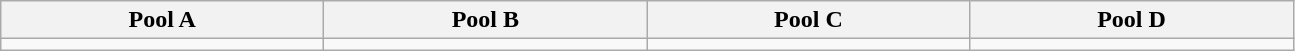<table class=wikitable style="text-align:center">
<tr>
<th style="width:13em;">Pool A</th>
<th style="width:13em;">Pool B</th>
<th style="width:13em;">Pool C</th>
<th style="width:13em;">Pool D</th>
</tr>
<tr>
<td style=vertical-align:top;></td>
<td style=vertical-align:top;></td>
<td style=vertical-align:top;></td>
<td style=vertical-align:top;></td>
</tr>
</table>
